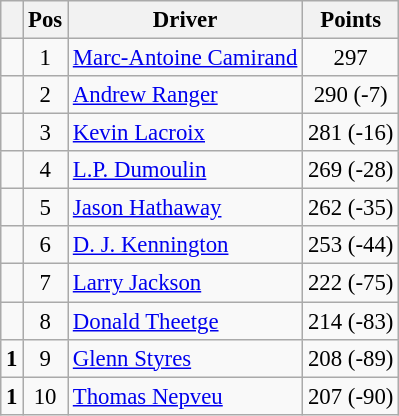<table class="wikitable" style="font-size: 95%;">
<tr>
<th></th>
<th>Pos</th>
<th>Driver</th>
<th>Points</th>
</tr>
<tr>
<td align="left"></td>
<td style="text-align:center;">1</td>
<td><a href='#'>Marc-Antoine Camirand</a></td>
<td style="text-align:center;">297</td>
</tr>
<tr>
<td align="left"></td>
<td style="text-align:center;">2</td>
<td><a href='#'>Andrew Ranger</a></td>
<td style="text-align:center;">290 (-7)</td>
</tr>
<tr>
<td align="left"></td>
<td style="text-align:center;">3</td>
<td><a href='#'>Kevin Lacroix</a></td>
<td style="text-align:center;">281 (-16)</td>
</tr>
<tr>
<td align="left"></td>
<td style="text-align:center;">4</td>
<td><a href='#'>L.P. Dumoulin</a></td>
<td style="text-align:center;">269 (-28)</td>
</tr>
<tr>
<td align="left"></td>
<td style="text-align:center;">5</td>
<td><a href='#'>Jason Hathaway</a></td>
<td style="text-align:center;">262 (-35)</td>
</tr>
<tr>
<td align="left"></td>
<td style="text-align:center;">6</td>
<td><a href='#'>D. J. Kennington</a></td>
<td style="text-align:center;">253 (-44)</td>
</tr>
<tr>
<td align="left"></td>
<td style="text-align:center;">7</td>
<td><a href='#'>Larry Jackson</a></td>
<td style="text-align:center;">222 (-75)</td>
</tr>
<tr>
<td align="left"></td>
<td style="text-align:center;">8</td>
<td><a href='#'>Donald Theetge</a></td>
<td style="text-align:center;">214 (-83)</td>
</tr>
<tr>
<td align="left"> <strong>1</strong></td>
<td style="text-align:center;">9</td>
<td><a href='#'>Glenn Styres</a></td>
<td style="text-align:center;">208 (-89)</td>
</tr>
<tr>
<td align="left"> <strong>1</strong></td>
<td style="text-align:center;">10</td>
<td><a href='#'>Thomas Nepveu</a></td>
<td style="text-align:center;">207 (-90)</td>
</tr>
</table>
